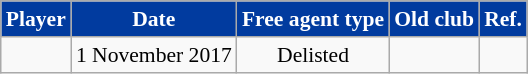<table class="wikitable" style="font-size:90%; text-align:center;">
<tr>
<td style="background:#013B9F; color:white;"><strong>Player</strong></td>
<td style="background:#013B9F; color:white;"><strong>Date</strong></td>
<td style="background:#013B9F; color:white;"><strong>Free agent type</strong></td>
<td style="background:#013B9F; color:white;"><strong>Old club</strong></td>
<td style="background:#013B9F; color:white;"><strong>Ref.</strong></td>
</tr>
<tr>
<td></td>
<td>1 November 2017</td>
<td>Delisted</td>
<td></td>
<td></td>
</tr>
</table>
